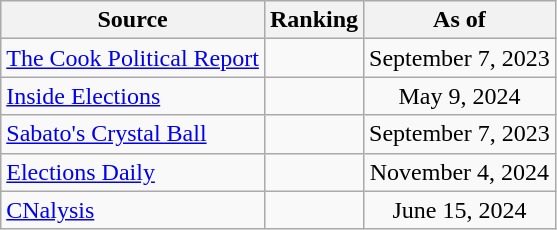<table class="wikitable" style="text-align:center">
<tr>
<th>Source</th>
<th>Ranking</th>
<th>As of</th>
</tr>
<tr>
<td style="text-align:left"><a href='#'>The Cook Political Report</a></td>
<td></td>
<td>September 7, 2023</td>
</tr>
<tr>
<td style="text-align:left"><a href='#'>Inside Elections</a></td>
<td></td>
<td>May 9, 2024</td>
</tr>
<tr>
<td style="text-align:left"><a href='#'>Sabato's Crystal Ball</a></td>
<td></td>
<td>September 7, 2023</td>
</tr>
<tr>
<td style="text-align:left"><a href='#'>Elections Daily</a></td>
<td></td>
<td>November 4, 2024</td>
</tr>
<tr>
<td style="text-align:left"><a href='#'>CNalysis</a></td>
<td></td>
<td>June 15, 2024</td>
</tr>
</table>
